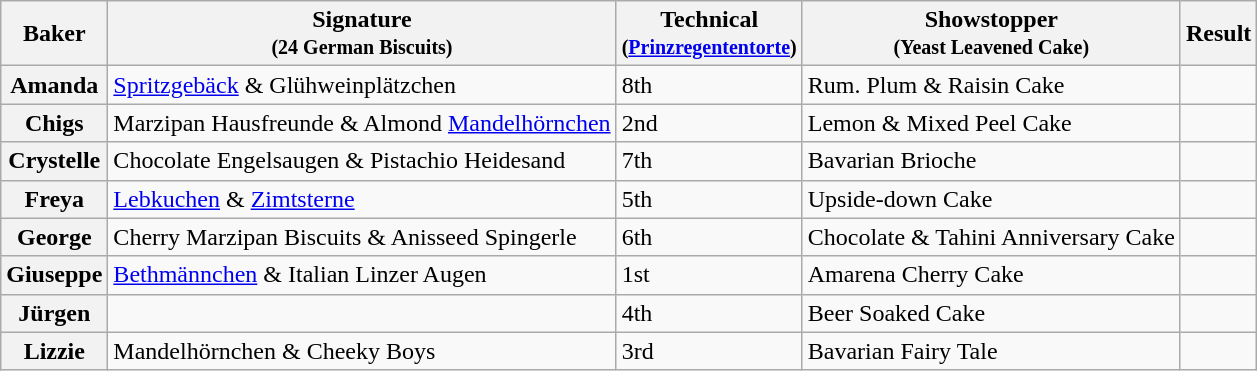<table class="wikitable sortable col3center sticky-header">
<tr>
<th scope="col">Baker</th>
<th scope="col" class="unsortable">Signature<br><small>(24 German Biscuits)</small></th>
<th scope="col">Technical<br><small>(<a href='#'>Prinzregententorte</a>)</small></th>
<th scope="col" class="unsortable">Showstopper<br><small>(Yeast Leavened Cake)</small></th>
<th scope="col">Result</th>
</tr>
<tr>
<th scope="row">Amanda</th>
<td><a href='#'>Spritzgebäck</a> & Glühweinplätzchen</td>
<td>8th</td>
<td>Rum. Plum & Raisin Cake</td>
<td></td>
</tr>
<tr>
<th scope="row">Chigs</th>
<td>Marzipan Hausfreunde & Almond <a href='#'>Mandelhörnchen</a></td>
<td>2nd</td>
<td>Lemon & Mixed Peel Cake</td>
<td></td>
</tr>
<tr>
<th scope="row">Crystelle</th>
<td>Chocolate Engelsaugen & Pistachio Heidesand</td>
<td>7th</td>
<td>Bavarian Brioche</td>
<td></td>
</tr>
<tr>
<th scope="row">Freya</th>
<td><a href='#'>Lebkuchen</a> & <a href='#'>Zimtsterne</a></td>
<td>5th</td>
<td>Upside-down Cake</td>
<td></td>
</tr>
<tr>
<th scope="row">George</th>
<td>Cherry Marzipan Biscuits & Anisseed Spingerle</td>
<td>6th</td>
<td>Chocolate & Tahini Anniversary Cake</td>
<td></td>
</tr>
<tr>
<th scope="row">Giuseppe</th>
<td><a href='#'>Bethmännchen</a> & Italian Linzer Augen</td>
<td>1st</td>
<td>Amarena Cherry Cake</td>
<td></td>
</tr>
<tr>
<th scope="row">Jürgen</th>
<td></td>
<td>4th</td>
<td>Beer Soaked Cake</td>
<td></td>
</tr>
<tr>
<th scope="row">Lizzie</th>
<td>Mandelhörnchen & Cheeky Boys</td>
<td>3rd</td>
<td>Bavarian Fairy Tale</td>
<td></td>
</tr>
</table>
